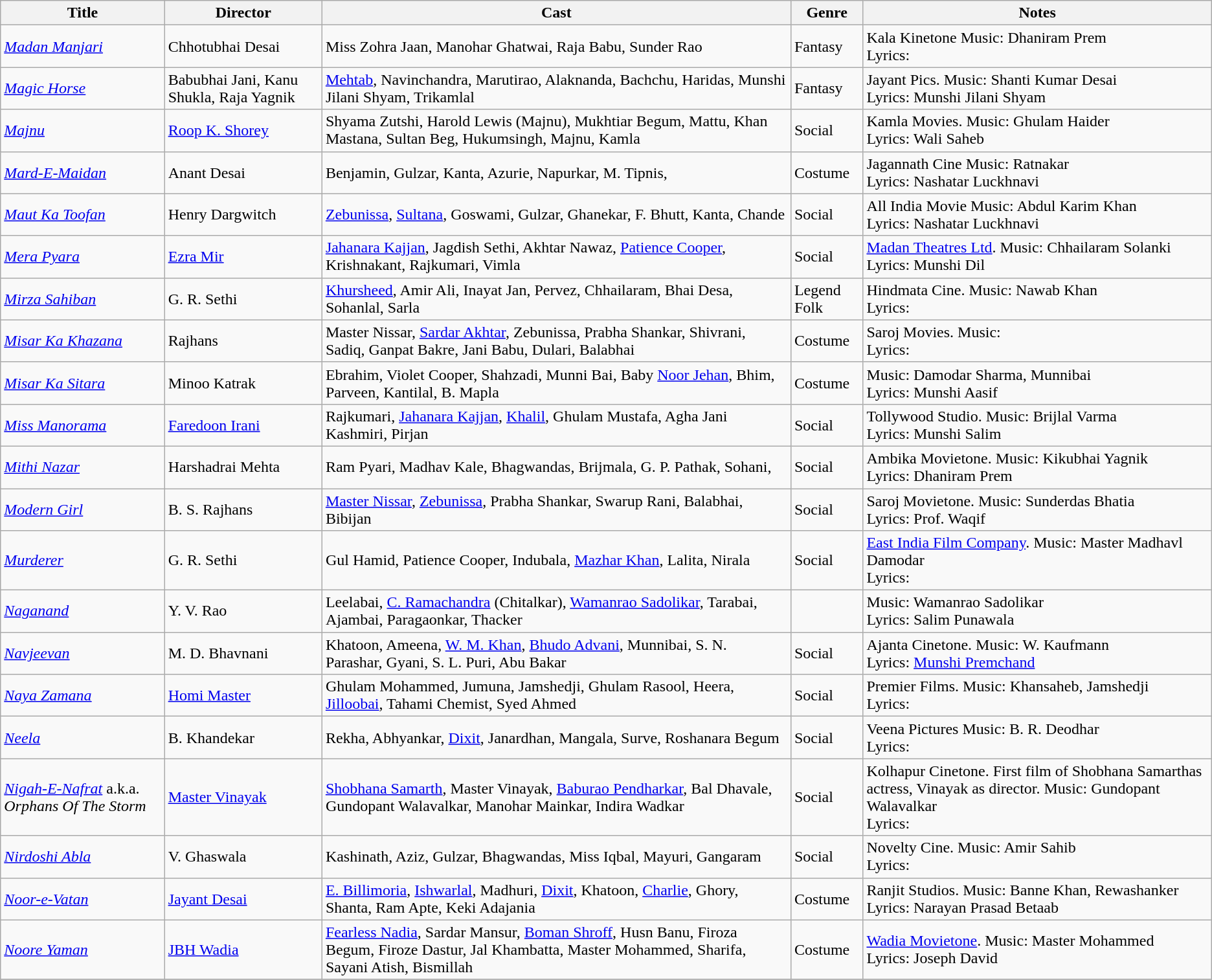<table class="wikitable">
<tr>
<th>Title</th>
<th>Director</th>
<th>Cast</th>
<th>Genre</th>
<th>Notes</th>
</tr>
<tr>
<td><em><a href='#'>Madan Manjari</a></em></td>
<td>Chhotubhai Desai</td>
<td>Miss Zohra Jaan, Manohar Ghatwai, Raja Babu, Sunder Rao</td>
<td>Fantasy</td>
<td>Kala Kinetone Music: Dhaniram Prem<br>Lyrics:</td>
</tr>
<tr>
<td><em><a href='#'>Magic Horse</a></em></td>
<td>Babubhai Jani, Kanu Shukla, Raja Yagnik</td>
<td><a href='#'>Mehtab</a>, Navinchandra,  Marutirao, Alaknanda, Bachchu, Haridas, Munshi Jilani Shyam, Trikamlal</td>
<td>Fantasy</td>
<td>Jayant Pics. Music: Shanti Kumar Desai<br>Lyrics: Munshi Jilani Shyam</td>
</tr>
<tr>
<td><em><a href='#'>Majnu</a></em></td>
<td><a href='#'>Roop K. Shorey</a></td>
<td>Shyama Zutshi, Harold Lewis (Majnu), Mukhtiar Begum,  Mattu, Khan Mastana, Sultan Beg, Hukumsingh, Majnu, Kamla</td>
<td>Social</td>
<td>Kamla Movies. Music: Ghulam Haider<br>Lyrics: Wali Saheb</td>
</tr>
<tr>
<td><em><a href='#'>Mard-E-Maidan</a></em></td>
<td>Anant Desai</td>
<td>Benjamin, Gulzar, Kanta,  Azurie, Napurkar, M. Tipnis,</td>
<td>Costume</td>
<td>Jagannath Cine Music: Ratnakar<br>Lyrics: Nashatar Luckhnavi</td>
</tr>
<tr>
<td><em><a href='#'>Maut Ka Toofan</a></em></td>
<td>Henry Dargwitch</td>
<td><a href='#'>Zebunissa</a>, <a href='#'>Sultana</a>, Goswami,  Gulzar, Ghanekar, F. Bhutt, Kanta, Chande</td>
<td>Social</td>
<td>All India Movie Music: Abdul Karim Khan<br>Lyrics: Nashatar Luckhnavi</td>
</tr>
<tr>
<td><em><a href='#'>Mera Pyara</a></em></td>
<td><a href='#'>Ezra Mir</a></td>
<td><a href='#'>Jahanara Kajjan</a>,  Jagdish Sethi,  Akhtar Nawaz, <a href='#'>Patience Cooper</a>, Krishnakant, Rajkumari, Vimla</td>
<td>Social</td>
<td><a href='#'>Madan Theatres Ltd</a>. Music: Chhailaram Solanki<br>Lyrics: Munshi Dil</td>
</tr>
<tr>
<td><em><a href='#'>Mirza Sahiban</a></em></td>
<td>G. R. Sethi</td>
<td><a href='#'>Khursheed</a>, Amir Ali, Inayat Jan, Pervez, Chhailaram, Bhai Desa, Sohanlal, Sarla</td>
<td>Legend Folk</td>
<td>Hindmata Cine. Music: Nawab Khan<br>Lyrics:</td>
</tr>
<tr>
<td><em><a href='#'>Misar Ka Khazana</a></em></td>
<td>Rajhans</td>
<td>Master Nissar, <a href='#'>Sardar Akhtar</a>, Zebunissa, Prabha Shankar, Shivrani,  Sadiq, Ganpat Bakre, Jani Babu, Dulari,  Balabhai</td>
<td>Costume</td>
<td>Saroj Movies. Music: <br>Lyrics:</td>
</tr>
<tr>
<td><em><a href='#'>Misar Ka Sitara</a></em></td>
<td>Minoo Katrak</td>
<td>Ebrahim, Violet Cooper, Shahzadi,  Munni Bai, Baby <a href='#'>Noor Jehan</a>, Bhim, Parveen,  Kantilal,  B. Mapla</td>
<td>Costume</td>
<td>Music: Damodar Sharma, Munnibai<br>Lyrics: Munshi Aasif</td>
</tr>
<tr>
<td><em><a href='#'>Miss Manorama</a></em></td>
<td><a href='#'>Faredoon Irani</a></td>
<td>Rajkumari, <a href='#'>Jahanara Kajjan</a>, <a href='#'>Khalil</a>, Ghulam Mustafa, Agha Jani Kashmiri, Pirjan</td>
<td>Social</td>
<td>Tollywood Studio. Music: Brijlal Varma<br>Lyrics: Munshi Salim</td>
</tr>
<tr>
<td><em><a href='#'>Mithi Nazar</a></em></td>
<td>Harshadrai Mehta</td>
<td>Ram Pyari, Madhav Kale, Bhagwandas, Brijmala,  G. P. Pathak, Sohani,</td>
<td>Social</td>
<td>Ambika Movietone. Music: Kikubhai Yagnik <br>Lyrics: Dhaniram Prem</td>
</tr>
<tr>
<td><em><a href='#'>Modern Girl</a></em></td>
<td>B. S. Rajhans</td>
<td><a href='#'>Master Nissar</a>, <a href='#'>Zebunissa</a>, Prabha Shankar,  Swarup Rani, Balabhai, Bibijan</td>
<td>Social</td>
<td>Saroj Movietone. Music:  Sunderdas Bhatia<br>Lyrics: Prof. Waqif</td>
</tr>
<tr>
<td><em><a href='#'>Murderer</a></em></td>
<td>G. R. Sethi</td>
<td>Gul Hamid, Patience Cooper, Indubala, <a href='#'>Mazhar Khan</a>, Lalita, Nirala</td>
<td>Social</td>
<td><a href='#'>East India Film Company</a>.  Music: Master Madhavl Damodar<br>Lyrics:</td>
</tr>
<tr>
<td><em><a href='#'>Naganand</a></em></td>
<td>Y. V. Rao</td>
<td>Leelabai, <a href='#'>C. Ramachandra</a> (Chitalkar), <a href='#'>Wamanrao Sadolikar</a>, Tarabai, Ajambai, Paragaonkar, Thacker</td>
<td></td>
<td>Music: Wamanrao Sadolikar<br>Lyrics: Salim Punawala</td>
</tr>
<tr>
<td><em><a href='#'>Navjeevan</a></em></td>
<td>M. D. Bhavnani</td>
<td>Khatoon, Ameena, <a href='#'>W. M. Khan</a>, <a href='#'>Bhudo Advani</a>, Munnibai,  S. N. Parashar, Gyani, S. L. Puri, Abu Bakar</td>
<td>Social</td>
<td>Ajanta Cinetone. Music: W. Kaufmann<br>Lyrics: <a href='#'>Munshi Premchand</a></td>
</tr>
<tr>
<td><em><a href='#'>Naya Zamana</a></em></td>
<td><a href='#'>Homi Master</a></td>
<td>Ghulam Mohammed, Jumuna, Jamshedji, Ghulam Rasool, Heera, <a href='#'>Jilloobai</a>, Tahami Chemist, Syed Ahmed</td>
<td>Social</td>
<td>Premier Films. Music: Khansaheb, Jamshedji<br>Lyrics:</td>
</tr>
<tr>
<td><em><a href='#'>Neela</a></em></td>
<td>B. Khandekar</td>
<td>Rekha, Abhyankar, <a href='#'>Dixit</a>, Janardhan, Mangala, Surve, Roshanara Begum</td>
<td>Social</td>
<td>Veena Pictures Music: B. R. Deodhar<br>Lyrics:</td>
</tr>
<tr>
<td><em><a href='#'>Nigah-E-Nafrat</a></em> a.k.a. <em>Orphans Of The Storm</em></td>
<td><a href='#'>Master Vinayak</a></td>
<td><a href='#'>Shobhana Samarth</a>, Master Vinayak, <a href='#'>Baburao Pendharkar</a>, Bal Dhavale, Gundopant Walavalkar, Manohar Mainkar, Indira Wadkar</td>
<td>Social</td>
<td>Kolhapur Cinetone. First film of Shobhana Samarthas actress, Vinayak as director. Music: Gundopant Walavalkar<br>Lyrics:</td>
</tr>
<tr>
<td><em><a href='#'>Nirdoshi Abla</a></em></td>
<td>V. Ghaswala</td>
<td>Kashinath, Aziz, Gulzar, Bhagwandas, Miss Iqbal, Mayuri, Gangaram</td>
<td>Social</td>
<td>Novelty Cine. Music: Amir Sahib<br>Lyrics:</td>
</tr>
<tr>
<td><em><a href='#'>Noor-e-Vatan</a></em></td>
<td><a href='#'>Jayant Desai</a></td>
<td><a href='#'>E. Billimoria</a>, <a href='#'>Ishwarlal</a>, Madhuri, <a href='#'>Dixit</a>, Khatoon, <a href='#'>Charlie</a>, Ghory, Shanta, Ram Apte,  Keki Adajania</td>
<td>Costume</td>
<td>Ranjit Studios. Music: Banne Khan, Rewashanker<br>Lyrics: Narayan Prasad Betaab</td>
</tr>
<tr>
<td><em><a href='#'>Noore Yaman</a></em></td>
<td><a href='#'>JBH Wadia</a></td>
<td><a href='#'>Fearless Nadia</a>, Sardar Mansur, <a href='#'>Boman Shroff</a>, Husn Banu, Firoza Begum, Firoze Dastur, Jal Khambatta, Master Mohammed, Sharifa, Sayani Atish, Bismillah</td>
<td>Costume</td>
<td><a href='#'>Wadia Movietone</a>.  Music: Master Mohammed<br>Lyrics: Joseph David</td>
</tr>
<tr>
</tr>
</table>
